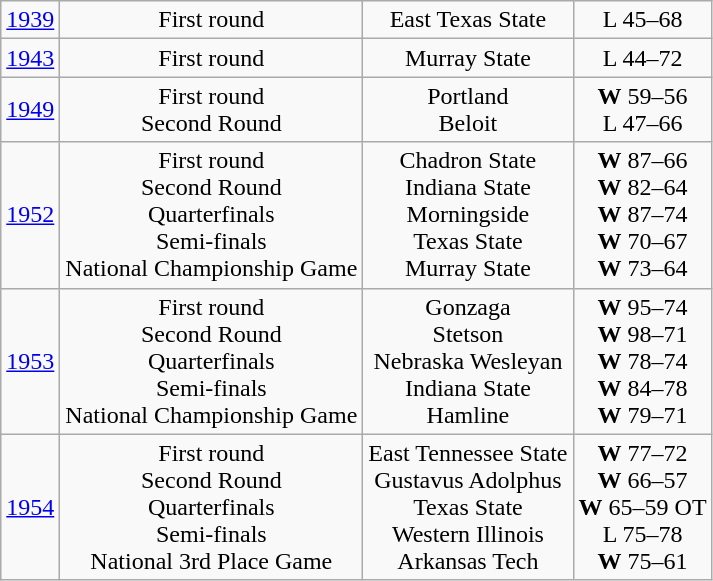<table class="wikitable">
<tr align="center">
<td><a href='#'>1939</a></td>
<td>First round</td>
<td>East Texas State</td>
<td>L 45–68</td>
</tr>
<tr align="center">
<td><a href='#'>1943</a></td>
<td>First round</td>
<td>Murray State</td>
<td>L 44–72</td>
</tr>
<tr align="center">
<td><a href='#'>1949</a></td>
<td>First round<br>Second Round</td>
<td>Portland<br>Beloit</td>
<td><strong>W</strong> 59–56<br>L 47–66</td>
</tr>
<tr align="center">
<td><a href='#'>1952</a></td>
<td>First round<br>Second Round<br>Quarterfinals<br>Semi-finals<br>National Championship Game</td>
<td>Chadron State<br>Indiana State<br>Morningside<br>Texas State<br>Murray State</td>
<td><strong>W</strong> 87–66<br><strong>W</strong> 82–64<br><strong>W</strong> 87–74<br><strong>W</strong> 70–67<br><strong>W</strong> 73–64</td>
</tr>
<tr align="center">
<td><a href='#'>1953</a></td>
<td>First round<br>Second Round<br>Quarterfinals<br>Semi-finals<br>National Championship Game</td>
<td>Gonzaga<br>Stetson<br>Nebraska Wesleyan<br>Indiana State<br>Hamline</td>
<td><strong>W</strong> 95–74<br><strong>W</strong> 98–71<br><strong>W</strong> 78–74<br><strong>W</strong> 84–78<br><strong>W</strong> 79–71</td>
</tr>
<tr align="center">
<td><a href='#'>1954</a></td>
<td>First round<br>Second Round<br>Quarterfinals<br>Semi-finals<br>National 3rd Place Game</td>
<td>East Tennessee State<br>Gustavus Adolphus<br>Texas State<br>Western Illinois<br>Arkansas Tech</td>
<td><strong>W</strong> 77–72<br><strong>W</strong> 66–57<br><strong>W</strong> 65–59 OT<br>L 75–78<br><strong>W</strong> 75–61</td>
</tr>
</table>
